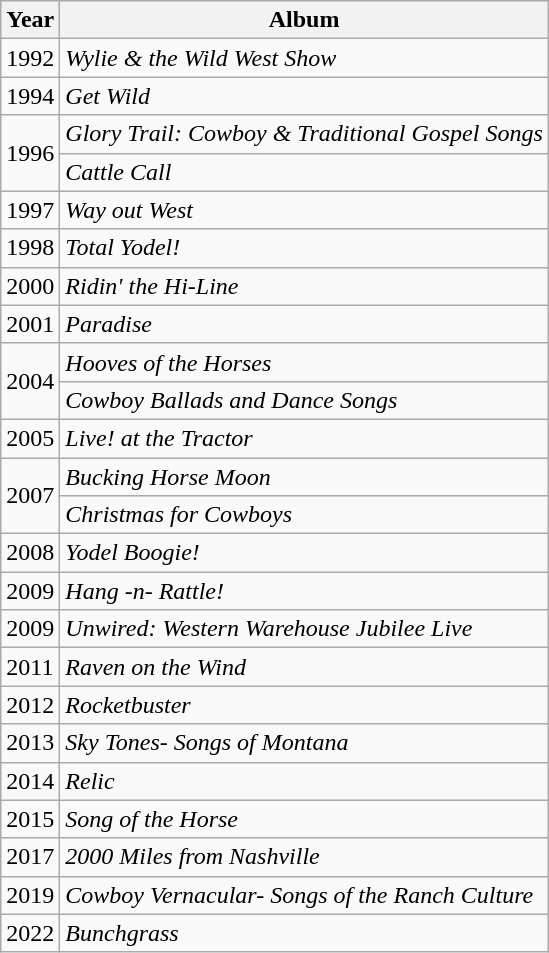<table class="wikitable">
<tr>
<th>Year</th>
<th>Album</th>
</tr>
<tr>
<td>1992</td>
<td><em>Wylie & the Wild West Show</em></td>
</tr>
<tr>
<td>1994</td>
<td><em>Get Wild</em></td>
</tr>
<tr>
<td rowspan="2">1996</td>
<td><em>Glory Trail: Cowboy & Traditional Gospel Songs</em></td>
</tr>
<tr>
<td><em>Cattle Call</em></td>
</tr>
<tr>
<td>1997</td>
<td><em>Way out West</em></td>
</tr>
<tr>
<td>1998</td>
<td><em>Total Yodel!</em></td>
</tr>
<tr>
<td>2000</td>
<td><em>Ridin' the Hi-Line</em></td>
</tr>
<tr>
<td>2001</td>
<td><em>Paradise</em></td>
</tr>
<tr>
<td rowspan="2">2004</td>
<td><em>Hooves of the Horses</em></td>
</tr>
<tr>
<td><em>Cowboy Ballads and Dance Songs</em></td>
</tr>
<tr>
<td>2005</td>
<td><em>Live! at the Tractor</em></td>
</tr>
<tr>
<td rowspan="2">2007</td>
<td><em>Bucking Horse Moon</em></td>
</tr>
<tr>
<td><em>Christmas for Cowboys</em></td>
</tr>
<tr>
<td>2008</td>
<td><em>Yodel Boogie!</em></td>
</tr>
<tr>
<td>2009</td>
<td><em>Hang -n- Rattle!</em></td>
</tr>
<tr>
<td>2009</td>
<td><em>Unwired: Western Warehouse Jubilee Live</em></td>
</tr>
<tr>
<td>2011</td>
<td><em>Raven on the Wind</em></td>
</tr>
<tr>
<td>2012</td>
<td><em>Rocketbuster</em></td>
</tr>
<tr>
<td>2013</td>
<td><em>Sky Tones- Songs of Montana</em></td>
</tr>
<tr>
<td>2014</td>
<td><em>Relic</em></td>
</tr>
<tr>
<td>2015</td>
<td><em>Song of the Horse</em></td>
</tr>
<tr>
<td>2017</td>
<td><em>2000 Miles from Nashville</em></td>
</tr>
<tr>
<td>2019</td>
<td><em>Cowboy Vernacular- Songs of the Ranch Culture</em></td>
</tr>
<tr>
<td>2022</td>
<td><em>Bunchgrass</em></td>
</tr>
</table>
